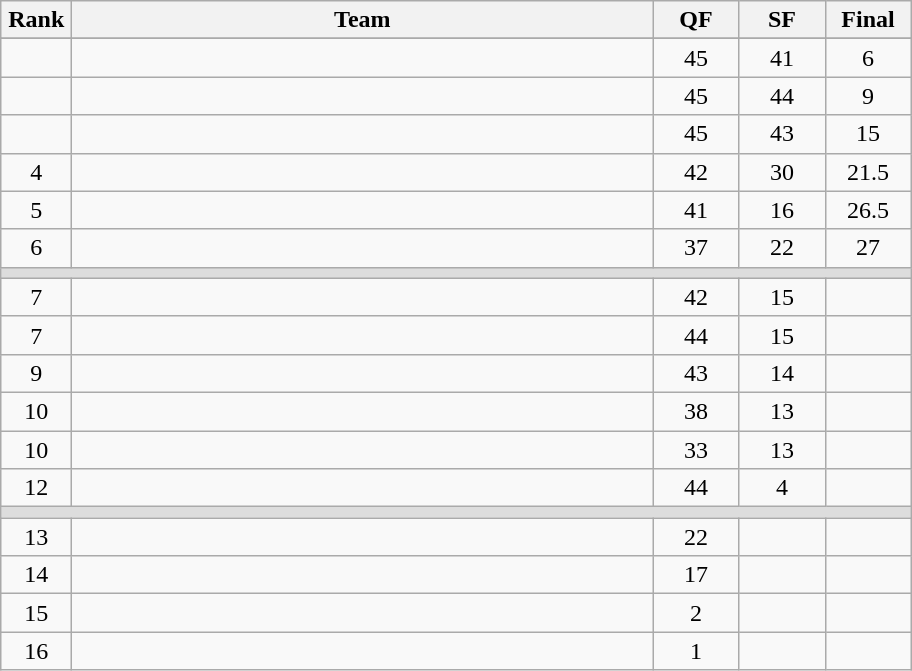<table class=wikitable style="text-align:center">
<tr>
<th width=40>Rank</th>
<th width=380>Team</th>
<th width=50>QF</th>
<th width=50>SF</th>
<th width=50>Final</th>
</tr>
<tr>
</tr>
<tr>
<td></td>
<td align=left></td>
<td>45</td>
<td>41</td>
<td>6</td>
</tr>
<tr>
<td></td>
<td align=left></td>
<td>45</td>
<td>44</td>
<td>9</td>
</tr>
<tr>
<td></td>
<td align=left></td>
<td>45</td>
<td>43</td>
<td>15</td>
</tr>
<tr>
<td>4</td>
<td align=left></td>
<td>42</td>
<td>30</td>
<td>21.5</td>
</tr>
<tr>
<td>5</td>
<td align=left></td>
<td>41</td>
<td>16</td>
<td>26.5</td>
</tr>
<tr>
<td>6</td>
<td align=left></td>
<td>37</td>
<td>22</td>
<td>27</td>
</tr>
<tr bgcolor=#DDDDDD>
<td colspan=5></td>
</tr>
<tr>
<td>7</td>
<td align=left></td>
<td>42</td>
<td>15</td>
<td></td>
</tr>
<tr>
<td>7</td>
<td align=left></td>
<td>44</td>
<td>15</td>
<td></td>
</tr>
<tr>
<td>9</td>
<td align=left></td>
<td>43</td>
<td>14</td>
<td></td>
</tr>
<tr>
<td>10</td>
<td align=left></td>
<td>38</td>
<td>13</td>
<td></td>
</tr>
<tr>
<td>10</td>
<td align=left></td>
<td>33</td>
<td>13</td>
<td></td>
</tr>
<tr>
<td>12</td>
<td align=left></td>
<td>44</td>
<td>4</td>
<td></td>
</tr>
<tr bgcolor=#DDDDDD>
<td colspan=5></td>
</tr>
<tr>
<td>13</td>
<td align=left></td>
<td>22</td>
<td></td>
<td></td>
</tr>
<tr>
<td>14</td>
<td align=left></td>
<td>17</td>
<td></td>
<td></td>
</tr>
<tr>
<td>15</td>
<td align=left></td>
<td>2</td>
<td></td>
<td></td>
</tr>
<tr>
<td>16</td>
<td align=left></td>
<td>1</td>
<td></td>
<td></td>
</tr>
</table>
